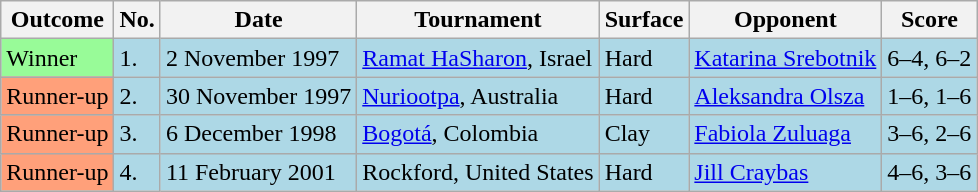<table class="sortable wikitable">
<tr>
<th>Outcome</th>
<th>No.</th>
<th>Date</th>
<th>Tournament</th>
<th>Surface</th>
<th>Opponent</th>
<th class="unsortable">Score</th>
</tr>
<tr style="background:lightblue;">
<td style="background:#98fb98;">Winner</td>
<td>1.</td>
<td>2 November 1997</td>
<td><a href='#'>Ramat HaSharon</a>, Israel</td>
<td>Hard</td>
<td> <a href='#'>Katarina Srebotnik</a></td>
<td>6–4, 6–2</td>
</tr>
<tr bgcolor="lightblue">
<td style="background:#ffa07a;">Runner-up</td>
<td>2.</td>
<td>30 November 1997</td>
<td><a href='#'>Nuriootpa</a>, Australia</td>
<td>Hard</td>
<td> <a href='#'>Aleksandra Olsza</a></td>
<td>1–6, 1–6</td>
</tr>
<tr style="background:lightblue;">
<td style="background:#ffa07a;">Runner-up</td>
<td>3.</td>
<td>6 December 1998</td>
<td><a href='#'>Bogotá</a>, Colombia</td>
<td>Clay</td>
<td> <a href='#'>Fabiola Zuluaga</a></td>
<td>3–6, 2–6</td>
</tr>
<tr style="background:lightblue;">
<td style="background:#ffa07a;">Runner-up</td>
<td>4.</td>
<td>11 February 2001</td>
<td>Rockford, United States</td>
<td>Hard</td>
<td> <a href='#'>Jill Craybas</a></td>
<td>4–6, 3–6</td>
</tr>
</table>
